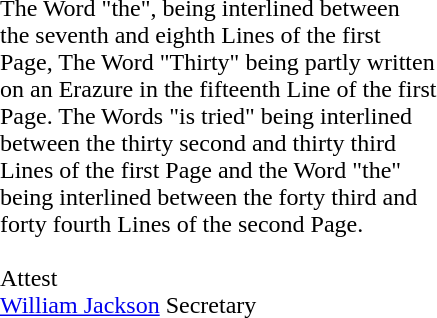<table class="floatcenter" border="0" cellpadding="0" style="width:40%">
<tr>
<td style="padding-left: 3em"><br>The Word "the", being interlined between<br>the seventh and eighth Lines of the first<br>Page, The Word "Thirty" being partly written<br>on an Erazure in the fifteenth Line of the first<br>Page. The Words "is tried" being interlined<br>between the thirty second and thirty third<br>Lines of the first Page and the Word "the"<br>being interlined between the forty third and<br>forty fourth Lines of the second Page.<br><br>Attest<br><a href='#'>William Jackson</a> Secretary</td>
</tr>
</table>
